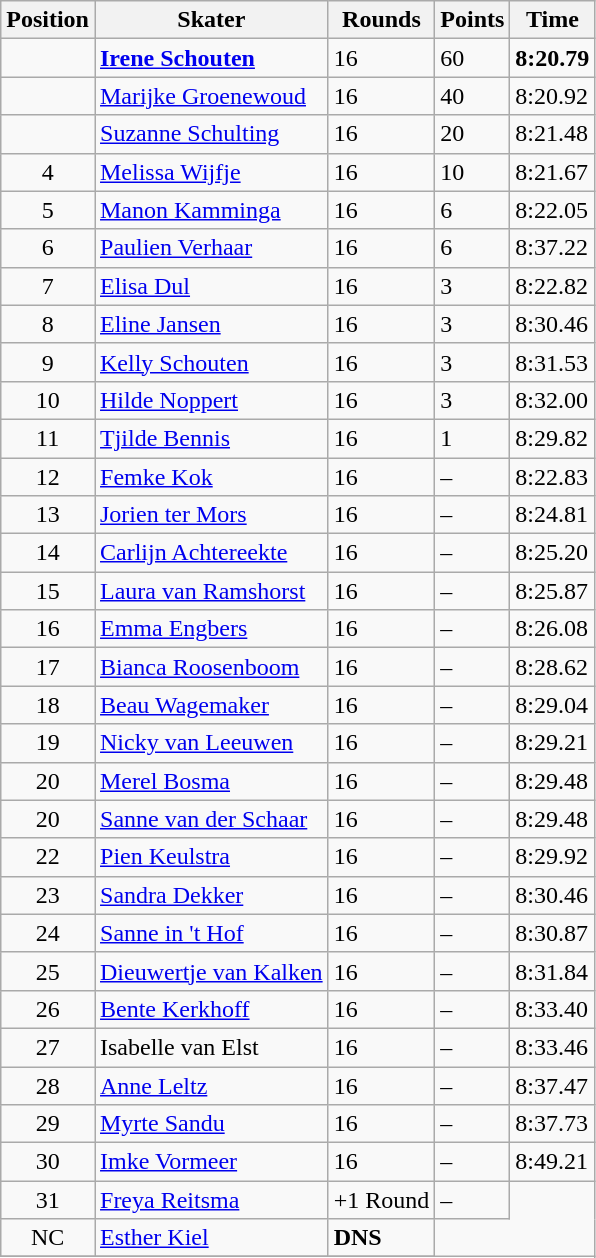<table class="wikitable">
<tr>
<th>Position</th>
<th>Skater</th>
<th>Rounds</th>
<th>Points</th>
<th>Time</th>
</tr>
<tr>
<td align="center"></td>
<td><strong><a href='#'>Irene Schouten</a></strong></td>
<td>16</td>
<td>60</td>
<td><strong>8:20.79</strong></td>
</tr>
<tr>
<td align="center"></td>
<td><a href='#'>Marijke Groenewoud</a></td>
<td>16</td>
<td>40</td>
<td>8:20.92</td>
</tr>
<tr>
<td align="center"></td>
<td><a href='#'>Suzanne Schulting</a></td>
<td>16</td>
<td>20</td>
<td>8:21.48</td>
</tr>
<tr>
<td align="center">4</td>
<td><a href='#'>Melissa Wijfje</a></td>
<td>16</td>
<td>10</td>
<td>8:21.67</td>
</tr>
<tr>
<td align="center">5</td>
<td><a href='#'>Manon Kamminga</a></td>
<td>16</td>
<td>6</td>
<td>8:22.05</td>
</tr>
<tr>
<td align="center">6</td>
<td><a href='#'>Paulien Verhaar</a></td>
<td>16</td>
<td>6</td>
<td>8:37.22</td>
</tr>
<tr>
<td align="center">7</td>
<td><a href='#'>Elisa Dul</a></td>
<td>16</td>
<td>3</td>
<td>8:22.82</td>
</tr>
<tr>
<td align="center">8</td>
<td><a href='#'>Eline Jansen</a></td>
<td>16</td>
<td>3</td>
<td>8:30.46</td>
</tr>
<tr>
<td align="center">9</td>
<td><a href='#'>Kelly Schouten</a></td>
<td>16</td>
<td>3</td>
<td>8:31.53</td>
</tr>
<tr>
<td align="center">10</td>
<td><a href='#'>Hilde Noppert</a></td>
<td>16</td>
<td>3</td>
<td>8:32.00</td>
</tr>
<tr>
<td align="center">11</td>
<td><a href='#'>Tjilde Bennis</a></td>
<td>16</td>
<td>1</td>
<td>8:29.82</td>
</tr>
<tr>
<td align="center">12</td>
<td><a href='#'>Femke Kok</a></td>
<td>16</td>
<td>–</td>
<td>8:22.83</td>
</tr>
<tr>
<td align="center">13</td>
<td><a href='#'>Jorien ter Mors</a></td>
<td>16</td>
<td>–</td>
<td>8:24.81</td>
</tr>
<tr>
<td align="center">14</td>
<td><a href='#'>Carlijn Achtereekte</a></td>
<td>16</td>
<td>–</td>
<td>8:25.20</td>
</tr>
<tr>
<td align="center">15</td>
<td><a href='#'>Laura van Ramshorst</a></td>
<td>16</td>
<td>–</td>
<td>8:25.87</td>
</tr>
<tr>
<td align="center">16</td>
<td><a href='#'>Emma Engbers</a></td>
<td>16</td>
<td>–</td>
<td>8:26.08</td>
</tr>
<tr>
<td align="center">17</td>
<td><a href='#'>Bianca Roosenboom</a></td>
<td>16</td>
<td>–</td>
<td>8:28.62</td>
</tr>
<tr>
<td align="center">18</td>
<td><a href='#'>Beau Wagemaker</a></td>
<td>16</td>
<td>–</td>
<td>8:29.04</td>
</tr>
<tr>
<td align="center">19</td>
<td><a href='#'>Nicky van Leeuwen</a></td>
<td>16</td>
<td>–</td>
<td>8:29.21</td>
</tr>
<tr>
<td align="center">20</td>
<td><a href='#'>Merel Bosma</a></td>
<td>16</td>
<td>–</td>
<td>8:29.48</td>
</tr>
<tr>
<td align="center">20</td>
<td><a href='#'>Sanne van der Schaar</a></td>
<td>16</td>
<td>–</td>
<td>8:29.48</td>
</tr>
<tr>
<td align="center">22</td>
<td><a href='#'>Pien Keulstra</a></td>
<td>16</td>
<td>–</td>
<td>8:29.92</td>
</tr>
<tr>
<td align="center">23</td>
<td><a href='#'>Sandra Dekker</a></td>
<td>16</td>
<td>–</td>
<td>8:30.46</td>
</tr>
<tr>
<td align="center">24</td>
<td><a href='#'>Sanne in 't Hof</a></td>
<td>16</td>
<td>–</td>
<td>8:30.87</td>
</tr>
<tr>
<td align="center">25</td>
<td><a href='#'>Dieuwertje van Kalken</a></td>
<td>16</td>
<td>–</td>
<td>8:31.84</td>
</tr>
<tr>
<td align="center">26</td>
<td><a href='#'>Bente Kerkhoff</a></td>
<td>16</td>
<td>–</td>
<td>8:33.40</td>
</tr>
<tr>
<td align="center">27</td>
<td>Isabelle van Elst</td>
<td>16</td>
<td>–</td>
<td>8:33.46</td>
</tr>
<tr>
<td align="center">28</td>
<td><a href='#'>Anne Leltz</a></td>
<td>16</td>
<td>–</td>
<td>8:37.47</td>
</tr>
<tr>
<td align="center">29</td>
<td><a href='#'>Myrte Sandu</a></td>
<td>16</td>
<td>–</td>
<td>8:37.73</td>
</tr>
<tr>
<td align="center">30</td>
<td><a href='#'>Imke Vormeer</a></td>
<td>16</td>
<td>–</td>
<td>8:49.21</td>
</tr>
<tr>
<td align="center">31</td>
<td><a href='#'>Freya Reitsma</a></td>
<td>+1 Round</td>
<td>–</td>
</tr>
<tr>
<td align="center">NC</td>
<td><a href='#'>Esther Kiel</a></td>
<td><strong>DNS</strong></td>
</tr>
<tr>
</tr>
</table>
